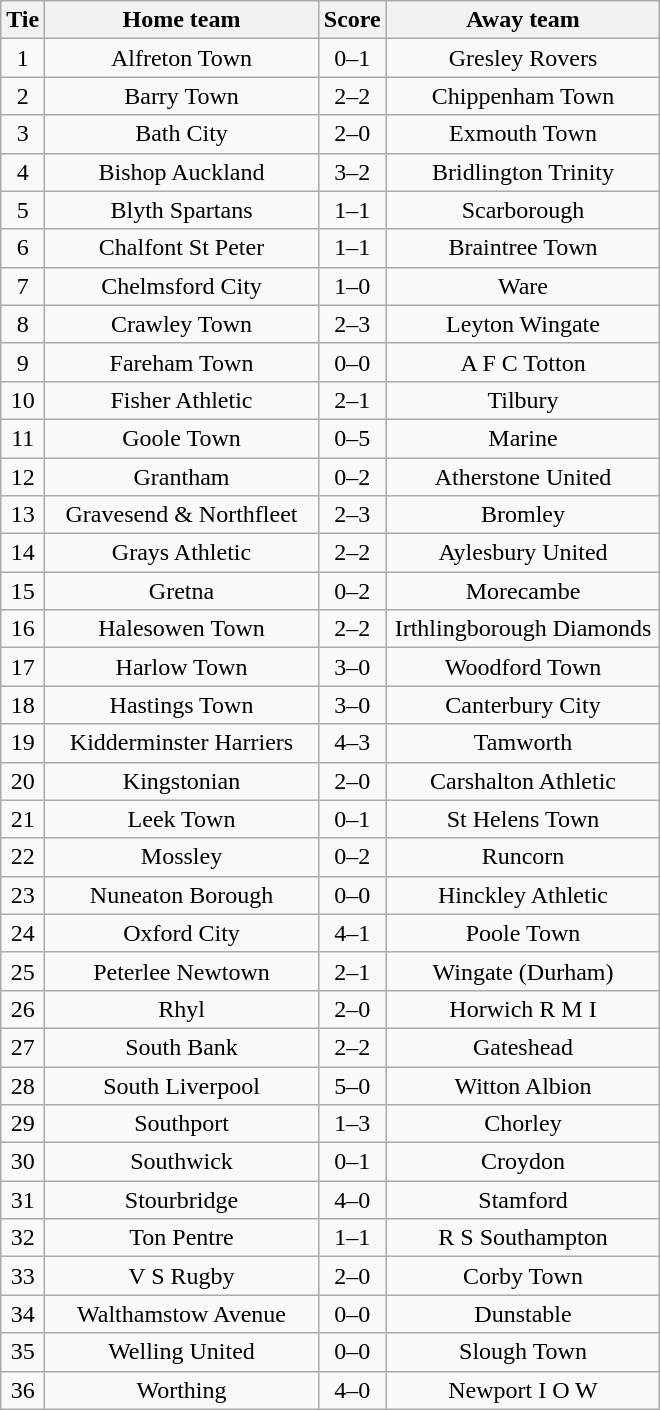<table class="wikitable" style="text-align:center;">
<tr>
<th width=20>Tie</th>
<th width=175>Home team</th>
<th width=20>Score</th>
<th width=175>Away team</th>
</tr>
<tr>
<td>1</td>
<td>Alfreton Town</td>
<td>0–1</td>
<td>Gresley Rovers</td>
</tr>
<tr>
<td>2</td>
<td>Barry Town</td>
<td>2–2</td>
<td>Chippenham Town</td>
</tr>
<tr>
<td>3</td>
<td>Bath City</td>
<td>2–0</td>
<td>Exmouth Town</td>
</tr>
<tr>
<td>4</td>
<td>Bishop Auckland</td>
<td>3–2</td>
<td>Bridlington Trinity</td>
</tr>
<tr>
<td>5</td>
<td>Blyth Spartans</td>
<td>1–1</td>
<td>Scarborough</td>
</tr>
<tr>
<td>6</td>
<td>Chalfont St Peter</td>
<td>1–1</td>
<td>Braintree Town</td>
</tr>
<tr>
<td>7</td>
<td>Chelmsford City</td>
<td>1–0</td>
<td>Ware</td>
</tr>
<tr>
<td>8</td>
<td>Crawley Town</td>
<td>2–3</td>
<td>Leyton Wingate</td>
</tr>
<tr>
<td>9</td>
<td>Fareham Town</td>
<td>0–0</td>
<td>A F C Totton</td>
</tr>
<tr>
<td>10</td>
<td>Fisher Athletic</td>
<td>2–1</td>
<td>Tilbury</td>
</tr>
<tr>
<td>11</td>
<td>Goole Town</td>
<td>0–5</td>
<td>Marine</td>
</tr>
<tr>
<td>12</td>
<td>Grantham</td>
<td>0–2</td>
<td>Atherstone United</td>
</tr>
<tr>
<td>13</td>
<td>Gravesend & Northfleet</td>
<td>2–3</td>
<td>Bromley</td>
</tr>
<tr>
<td>14</td>
<td>Grays Athletic</td>
<td>2–2</td>
<td>Aylesbury United</td>
</tr>
<tr>
<td>15</td>
<td>Gretna</td>
<td>0–2</td>
<td>Morecambe</td>
</tr>
<tr>
<td>16</td>
<td>Halesowen Town</td>
<td>2–2</td>
<td>Irthlingborough Diamonds</td>
</tr>
<tr>
<td>17</td>
<td>Harlow Town</td>
<td>3–0</td>
<td>Woodford Town</td>
</tr>
<tr>
<td>18</td>
<td>Hastings Town</td>
<td>3–0</td>
<td>Canterbury City</td>
</tr>
<tr>
<td>19</td>
<td>Kidderminster Harriers</td>
<td>4–3</td>
<td>Tamworth</td>
</tr>
<tr>
<td>20</td>
<td>Kingstonian</td>
<td>2–0</td>
<td>Carshalton Athletic</td>
</tr>
<tr>
<td>21</td>
<td>Leek Town</td>
<td>0–1</td>
<td>St Helens Town</td>
</tr>
<tr>
<td>22</td>
<td>Mossley</td>
<td>0–2</td>
<td>Runcorn</td>
</tr>
<tr>
<td>23</td>
<td>Nuneaton Borough</td>
<td>0–0</td>
<td>Hinckley Athletic</td>
</tr>
<tr>
<td>24</td>
<td>Oxford City</td>
<td>4–1</td>
<td>Poole Town</td>
</tr>
<tr>
<td>25</td>
<td>Peterlee Newtown</td>
<td>2–1</td>
<td>Wingate (Durham)</td>
</tr>
<tr>
<td>26</td>
<td>Rhyl</td>
<td>2–0</td>
<td>Horwich R M I</td>
</tr>
<tr>
<td>27</td>
<td>South Bank</td>
<td>2–2</td>
<td>Gateshead</td>
</tr>
<tr>
<td>28</td>
<td>South Liverpool</td>
<td>5–0</td>
<td>Witton Albion</td>
</tr>
<tr>
<td>29</td>
<td>Southport</td>
<td>1–3</td>
<td>Chorley</td>
</tr>
<tr>
<td>30</td>
<td>Southwick</td>
<td>0–1</td>
<td>Croydon</td>
</tr>
<tr>
<td>31</td>
<td>Stourbridge</td>
<td>4–0</td>
<td>Stamford</td>
</tr>
<tr>
<td>32</td>
<td>Ton Pentre</td>
<td>1–1</td>
<td>R S Southampton</td>
</tr>
<tr>
<td>33</td>
<td>V S Rugby</td>
<td>2–0</td>
<td>Corby Town</td>
</tr>
<tr>
<td>34</td>
<td>Walthamstow Avenue</td>
<td>0–0</td>
<td>Dunstable</td>
</tr>
<tr>
<td>35</td>
<td>Welling United</td>
<td>0–0</td>
<td>Slough Town</td>
</tr>
<tr>
<td>36</td>
<td>Worthing</td>
<td>4–0</td>
<td>Newport I O W</td>
</tr>
</table>
